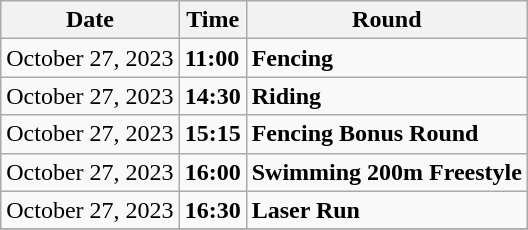<table class="wikitable">
<tr>
<th>Date</th>
<th>Time</th>
<th>Round</th>
</tr>
<tr>
<td>October 27, 2023</td>
<td><strong>11:00</strong></td>
<td><strong>Fencing</strong></td>
</tr>
<tr>
<td>October 27, 2023</td>
<td><strong>14:30</strong></td>
<td><strong>Riding</strong></td>
</tr>
<tr>
<td>October 27, 2023</td>
<td><strong>15:15</strong></td>
<td><strong>Fencing Bonus Round</strong></td>
</tr>
<tr>
<td>October 27, 2023</td>
<td><strong>16:00</strong></td>
<td><strong>Swimming 200m Freestyle</strong></td>
</tr>
<tr>
<td>October 27, 2023</td>
<td><strong>16:30</strong></td>
<td><strong>Laser Run</strong></td>
</tr>
<tr>
</tr>
</table>
